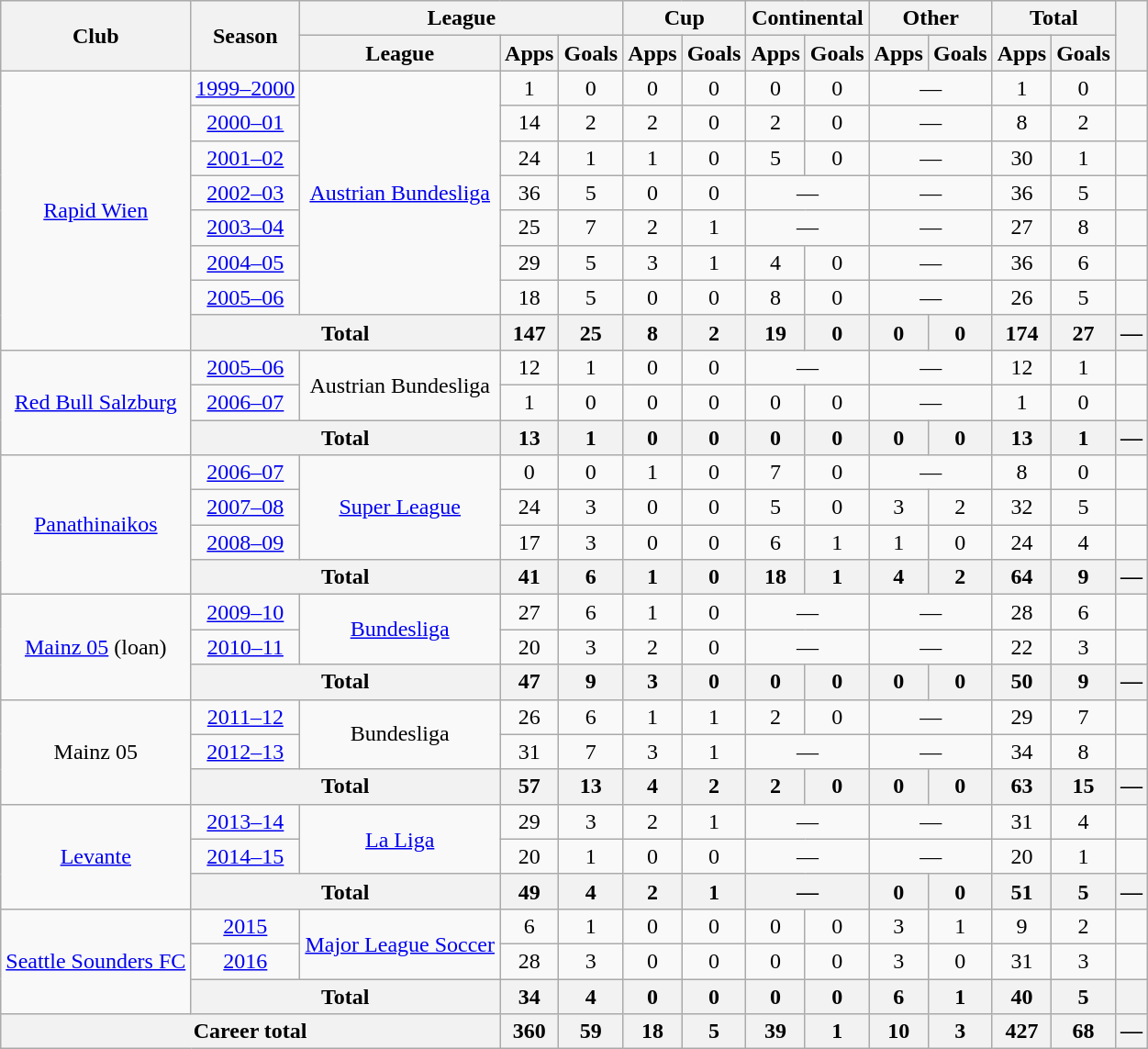<table class="wikitable" style="text-align:center">
<tr>
<th rowspan="2">Club</th>
<th rowspan="2">Season</th>
<th colspan="3">League</th>
<th colspan="2">Cup</th>
<th colspan="2">Continental</th>
<th colspan="2">Other</th>
<th colspan="2">Total</th>
<th rowspan="2"></th>
</tr>
<tr>
<th>League</th>
<th>Apps</th>
<th>Goals</th>
<th>Apps</th>
<th>Goals</th>
<th>Apps</th>
<th>Goals</th>
<th>Apps</th>
<th>Goals</th>
<th>Apps</th>
<th>Goals</th>
</tr>
<tr>
<td rowspan="8"><a href='#'>Rapid Wien</a></td>
<td><a href='#'>1999–2000</a></td>
<td rowspan="7"><a href='#'>Austrian Bundesliga</a></td>
<td>1</td>
<td>0</td>
<td>0</td>
<td>0</td>
<td>0</td>
<td>0</td>
<td colspan="2">—</td>
<td>1</td>
<td>0</td>
<td></td>
</tr>
<tr>
<td><a href='#'>2000–01</a></td>
<td>14</td>
<td>2</td>
<td>2</td>
<td>0</td>
<td>2</td>
<td>0</td>
<td colspan="2">—</td>
<td>8</td>
<td>2</td>
<td></td>
</tr>
<tr>
<td><a href='#'>2001–02</a></td>
<td>24</td>
<td>1</td>
<td>1</td>
<td>0</td>
<td>5</td>
<td>0</td>
<td colspan="2">—</td>
<td>30</td>
<td>1</td>
<td></td>
</tr>
<tr>
<td><a href='#'>2002–03</a></td>
<td>36</td>
<td>5</td>
<td>0</td>
<td>0</td>
<td colspan="2">—</td>
<td colspan="2">—</td>
<td>36</td>
<td>5</td>
<td></td>
</tr>
<tr>
<td><a href='#'>2003–04</a></td>
<td>25</td>
<td>7</td>
<td>2</td>
<td>1</td>
<td colspan="2">—</td>
<td colspan="2">—</td>
<td>27</td>
<td>8</td>
<td></td>
</tr>
<tr>
<td><a href='#'>2004–05</a></td>
<td>29</td>
<td>5</td>
<td>3</td>
<td>1</td>
<td>4</td>
<td>0</td>
<td colspan="2">—</td>
<td>36</td>
<td>6</td>
<td></td>
</tr>
<tr>
<td><a href='#'>2005–06</a></td>
<td>18</td>
<td>5</td>
<td>0</td>
<td>0</td>
<td>8</td>
<td>0</td>
<td colspan="2">—</td>
<td>26</td>
<td>5</td>
<td></td>
</tr>
<tr>
<th colspan="2">Total</th>
<th>147</th>
<th>25</th>
<th>8</th>
<th>2</th>
<th>19</th>
<th>0</th>
<th>0</th>
<th>0</th>
<th>174</th>
<th>27</th>
<th>—</th>
</tr>
<tr>
<td rowspan="3"><a href='#'>Red Bull Salzburg</a></td>
<td><a href='#'>2005–06</a></td>
<td rowspan="2">Austrian Bundesliga</td>
<td>12</td>
<td>1</td>
<td>0</td>
<td>0</td>
<td colspan="2">—</td>
<td colspan="2">—</td>
<td>12</td>
<td>1</td>
<td></td>
</tr>
<tr>
<td><a href='#'>2006–07</a></td>
<td>1</td>
<td>0</td>
<td>0</td>
<td>0</td>
<td>0</td>
<td>0</td>
<td colspan="2">—</td>
<td>1</td>
<td>0</td>
<td></td>
</tr>
<tr>
<th colspan="2">Total</th>
<th>13</th>
<th>1</th>
<th>0</th>
<th>0</th>
<th>0</th>
<th>0</th>
<th>0</th>
<th>0</th>
<th>13</th>
<th>1</th>
<th>—</th>
</tr>
<tr>
<td rowspan="4"><a href='#'>Panathinaikos</a></td>
<td><a href='#'>2006–07</a></td>
<td rowspan="3"><a href='#'>Super League</a></td>
<td>0</td>
<td>0</td>
<td>1</td>
<td>0</td>
<td>7</td>
<td>0</td>
<td colspan="2">—</td>
<td>8</td>
<td>0</td>
<td></td>
</tr>
<tr>
<td><a href='#'>2007–08</a></td>
<td>24</td>
<td>3</td>
<td>0</td>
<td>0</td>
<td>5</td>
<td>0</td>
<td>3</td>
<td>2</td>
<td>32</td>
<td>5</td>
<td></td>
</tr>
<tr>
<td><a href='#'>2008–09</a></td>
<td>17</td>
<td>3</td>
<td>0</td>
<td>0</td>
<td>6</td>
<td>1</td>
<td>1</td>
<td>0</td>
<td>24</td>
<td>4</td>
<td></td>
</tr>
<tr>
<th colspan="2">Total</th>
<th>41</th>
<th>6</th>
<th>1</th>
<th>0</th>
<th>18</th>
<th>1</th>
<th>4</th>
<th>2</th>
<th>64</th>
<th>9</th>
<th>—</th>
</tr>
<tr>
<td rowspan="3"><a href='#'>Mainz 05</a> (loan)</td>
<td><a href='#'>2009–10</a></td>
<td rowspan="2"><a href='#'>Bundesliga</a></td>
<td>27</td>
<td>6</td>
<td>1</td>
<td>0</td>
<td colspan="2">—</td>
<td colspan="2">—</td>
<td>28</td>
<td>6</td>
<td></td>
</tr>
<tr>
<td><a href='#'>2010–11</a></td>
<td>20</td>
<td>3</td>
<td>2</td>
<td>0</td>
<td colspan="2">—</td>
<td colspan="2">—</td>
<td>22</td>
<td>3</td>
<td></td>
</tr>
<tr>
<th colspan="2">Total</th>
<th>47</th>
<th>9</th>
<th>3</th>
<th>0</th>
<th>0</th>
<th>0</th>
<th>0</th>
<th>0</th>
<th>50</th>
<th>9</th>
<th>—</th>
</tr>
<tr>
<td rowspan="3">Mainz 05</td>
<td><a href='#'>2011–12</a></td>
<td rowspan="2">Bundesliga</td>
<td>26</td>
<td>6</td>
<td>1</td>
<td>1</td>
<td>2</td>
<td>0</td>
<td colspan="2">—</td>
<td>29</td>
<td>7</td>
<td></td>
</tr>
<tr>
<td><a href='#'>2012–13</a></td>
<td>31</td>
<td>7</td>
<td>3</td>
<td>1</td>
<td colspan="2">—</td>
<td colspan="2">—</td>
<td>34</td>
<td>8</td>
<td></td>
</tr>
<tr>
<th colspan="2">Total</th>
<th>57</th>
<th>13</th>
<th>4</th>
<th>2</th>
<th>2</th>
<th>0</th>
<th>0</th>
<th>0</th>
<th>63</th>
<th>15</th>
<th>—</th>
</tr>
<tr>
<td rowspan="3"><a href='#'>Levante</a></td>
<td><a href='#'>2013–14</a></td>
<td rowspan="2"><a href='#'>La Liga</a></td>
<td>29</td>
<td>3</td>
<td>2</td>
<td>1</td>
<td colspan="2">—</td>
<td colspan="2">—</td>
<td>31</td>
<td>4</td>
<td></td>
</tr>
<tr>
<td><a href='#'>2014–15</a></td>
<td>20</td>
<td>1</td>
<td>0</td>
<td>0</td>
<td colspan="2">—</td>
<td colspan="2">—</td>
<td>20</td>
<td>1</td>
<td></td>
</tr>
<tr>
<th colspan="2">Total</th>
<th>49</th>
<th>4</th>
<th>2</th>
<th>1</th>
<th colspan="2">—</th>
<th>0</th>
<th>0</th>
<th>51</th>
<th>5</th>
<th>—</th>
</tr>
<tr>
<td rowspan="3"><a href='#'>Seattle Sounders FC</a></td>
<td><a href='#'>2015</a></td>
<td rowspan="2"><a href='#'>Major League Soccer</a></td>
<td>6</td>
<td>1</td>
<td>0</td>
<td>0</td>
<td>0</td>
<td>0</td>
<td>3</td>
<td>1</td>
<td>9</td>
<td>2</td>
<td></td>
</tr>
<tr>
<td><a href='#'>2016</a></td>
<td>28</td>
<td>3</td>
<td>0</td>
<td>0</td>
<td>0</td>
<td>0</td>
<td>3</td>
<td>0</td>
<td>31</td>
<td>3</td>
<td></td>
</tr>
<tr>
<th colspan="2">Total</th>
<th>34</th>
<th>4</th>
<th>0</th>
<th>0</th>
<th>0</th>
<th>0</th>
<th>6</th>
<th>1</th>
<th>40</th>
<th>5</th>
<th></th>
</tr>
<tr>
<th colspan="3">Career total</th>
<th>360</th>
<th>59</th>
<th>18</th>
<th>5</th>
<th>39</th>
<th>1</th>
<th>10</th>
<th>3</th>
<th>427</th>
<th>68</th>
<th>—</th>
</tr>
</table>
